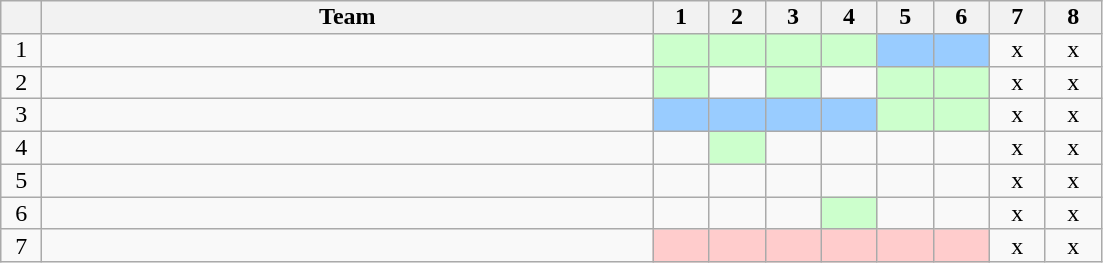<table class="wikitable sortable" style="text-align:center; line-height: 90%;">
<tr>
<th width=20 abbr="Position"></th>
<th width=400px>Team</th>
<th width=30 abbr="Round 1">1</th>
<th width=30 abbr="Round 2">2</th>
<th width=30 abbr="Round 3">3</th>
<th width=30 abbr="Round 4">4</th>
<th width=30 abbr="Round 5">5</th>
<th width=30 abbr="Round 6">6</th>
<th width=30 abbr="Round 7">7</th>
<th width=30 abbr="Round 8">8</th>
</tr>
<tr>
<td>1</td>
<td style="text-align:left"></td>
<td style="background:#ccffcc;"></td>
<td style="background:#ccffcc;"></td>
<td style="background:#ccffcc;"></td>
<td style="background:#ccffcc;"></td>
<td style="background:#99ccff;"></td>
<td style="background:#99ccff;"></td>
<td>x</td>
<td>x</td>
</tr>
<tr>
<td>2</td>
<td style="text-align:left"></td>
<td style="background:#ccffcc;"></td>
<td></td>
<td style="background:#ccffcc;"></td>
<td></td>
<td style="background:#ccffcc;"></td>
<td style="background:#ccffcc;"></td>
<td>x</td>
<td>x</td>
</tr>
<tr>
<td>3</td>
<td style="text-align:left"></td>
<td style="background:#99ccff;"></td>
<td style="background:#99ccff;"></td>
<td style="background:#99ccff;"></td>
<td style="background:#99ccff;"></td>
<td style="background:#ccffcc;"></td>
<td style="background:#ccffcc;"></td>
<td>x</td>
<td>x</td>
</tr>
<tr>
<td>4</td>
<td style="text-align:left"></td>
<td></td>
<td style="background:#ccffcc;"></td>
<td></td>
<td></td>
<td></td>
<td></td>
<td>x</td>
<td>x</td>
</tr>
<tr>
<td>5</td>
<td style="text-align:left"></td>
<td></td>
<td></td>
<td></td>
<td></td>
<td></td>
<td></td>
<td>x</td>
<td>x</td>
</tr>
<tr>
<td>6</td>
<td style="text-align:left"></td>
<td></td>
<td></td>
<td></td>
<td style="background:#ccffcc;"></td>
<td></td>
<td></td>
<td>x</td>
<td>x</td>
</tr>
<tr>
<td>7</td>
<td style="text-align:left"></td>
<td style="background:#ffcccc;"></td>
<td style="background:#ffcccc;"></td>
<td style="background:#ffcccc;"></td>
<td style="background:#ffcccc;"></td>
<td style="background:#ffcccc;"></td>
<td style="background:#ffcccc;"></td>
<td>x</td>
<td>x</td>
</tr>
</table>
